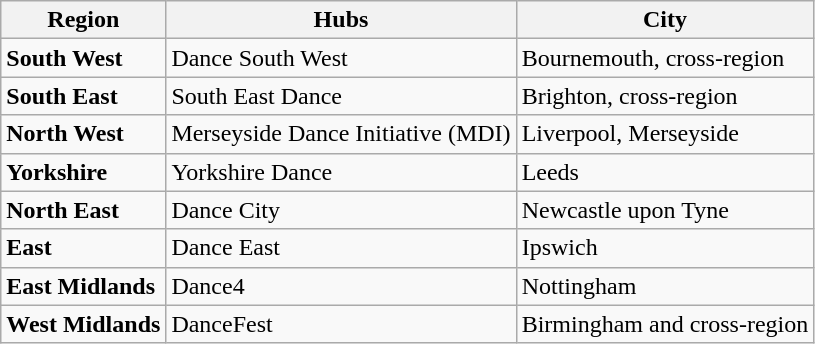<table class="wikitable sortable">
<tr>
<th>Region</th>
<th>Hubs</th>
<th>City</th>
</tr>
<tr>
<td><strong>South West</strong></td>
<td>Dance South West</td>
<td>Bournemouth, cross-region</td>
</tr>
<tr>
<td><strong>South East</strong></td>
<td>South East Dance</td>
<td>Brighton, cross-region</td>
</tr>
<tr>
<td><strong>North West</strong></td>
<td>Merseyside Dance Initiative (MDI)</td>
<td>Liverpool, Merseyside</td>
</tr>
<tr>
<td><strong>Yorkshire</strong></td>
<td>Yorkshire Dance</td>
<td>Leeds</td>
</tr>
<tr>
<td><strong>North East</strong></td>
<td>Dance City</td>
<td>Newcastle upon Tyne</td>
</tr>
<tr>
<td><strong>East</strong></td>
<td>Dance East</td>
<td>Ipswich</td>
</tr>
<tr>
<td><strong>East Midlands</strong></td>
<td>Dance4</td>
<td>Nottingham</td>
</tr>
<tr>
<td><strong>West Midlands</strong></td>
<td>DanceFest</td>
<td>Birmingham and cross-region</td>
</tr>
</table>
